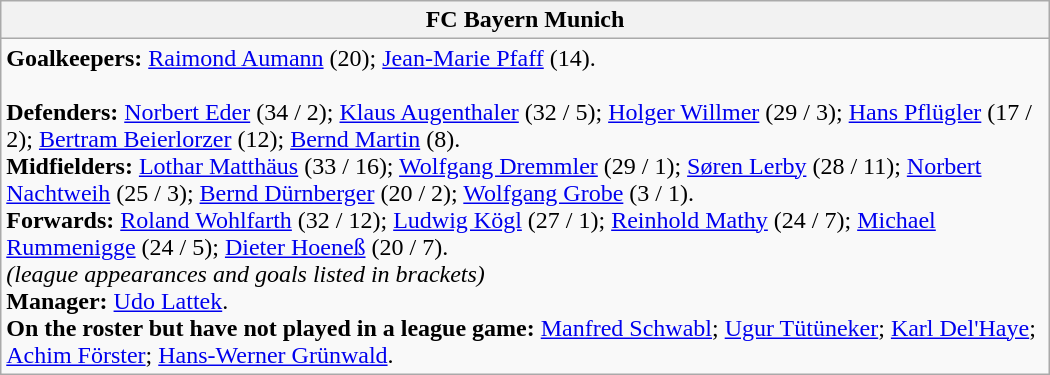<table class="wikitable" style="width:700px;">
<tr>
<th>FC Bayern Munich</th>
</tr>
<tr>
<td><strong>Goalkeepers:</strong> <a href='#'>Raimond Aumann</a> (20); <a href='#'>Jean-Marie Pfaff</a>  (14).<br><br><strong>Defenders:</strong> <a href='#'>Norbert Eder</a> (34 / 2); <a href='#'>Klaus Augenthaler</a> (32 / 5); <a href='#'>Holger Willmer</a> (29 / 3); <a href='#'>Hans Pflügler</a> (17 / 2); <a href='#'>Bertram Beierlorzer</a> (12); <a href='#'>Bernd Martin</a> (8).<br>
<strong>Midfielders:</strong> <a href='#'>Lothar Matthäus</a> (33 / 16); <a href='#'>Wolfgang Dremmler</a> (29 / 1); <a href='#'>Søren Lerby</a>  (28 / 11); <a href='#'>Norbert Nachtweih</a>  (25 / 3); <a href='#'>Bernd Dürnberger</a> (20 / 2); <a href='#'>Wolfgang Grobe</a> (3 / 1).<br>
<strong>Forwards:</strong> <a href='#'>Roland Wohlfarth</a> (32 / 12); <a href='#'>Ludwig Kögl</a> (27 / 1); <a href='#'>Reinhold Mathy</a> (24 / 7); <a href='#'>Michael Rummenigge</a> (24 / 5); <a href='#'>Dieter Hoeneß</a> (20 / 7).
<br><em>(league appearances and goals listed in brackets)</em><br><strong>Manager:</strong> <a href='#'>Udo Lattek</a>.<br><strong>On the roster but have not played in a league game:</strong> <a href='#'>Manfred Schwabl</a>; <a href='#'>Ugur Tütüneker</a>; <a href='#'>Karl Del'Haye</a>; <a href='#'>Achim Förster</a>; <a href='#'>Hans-Werner Grünwald</a>.</td>
</tr>
</table>
